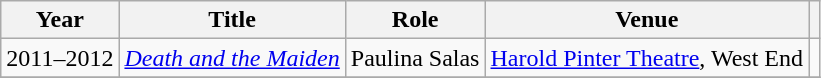<table class="wikitable">
<tr>
<th>Year</th>
<th>Title</th>
<th>Role</th>
<th>Venue</th>
<th class="unsortable"></th>
</tr>
<tr>
<td>2011–2012</td>
<td><em><a href='#'>Death and the Maiden</a></em></td>
<td>Paulina Salas</td>
<td><a href='#'>Harold Pinter Theatre</a>, West End</td>
<td></td>
</tr>
<tr>
</tr>
</table>
